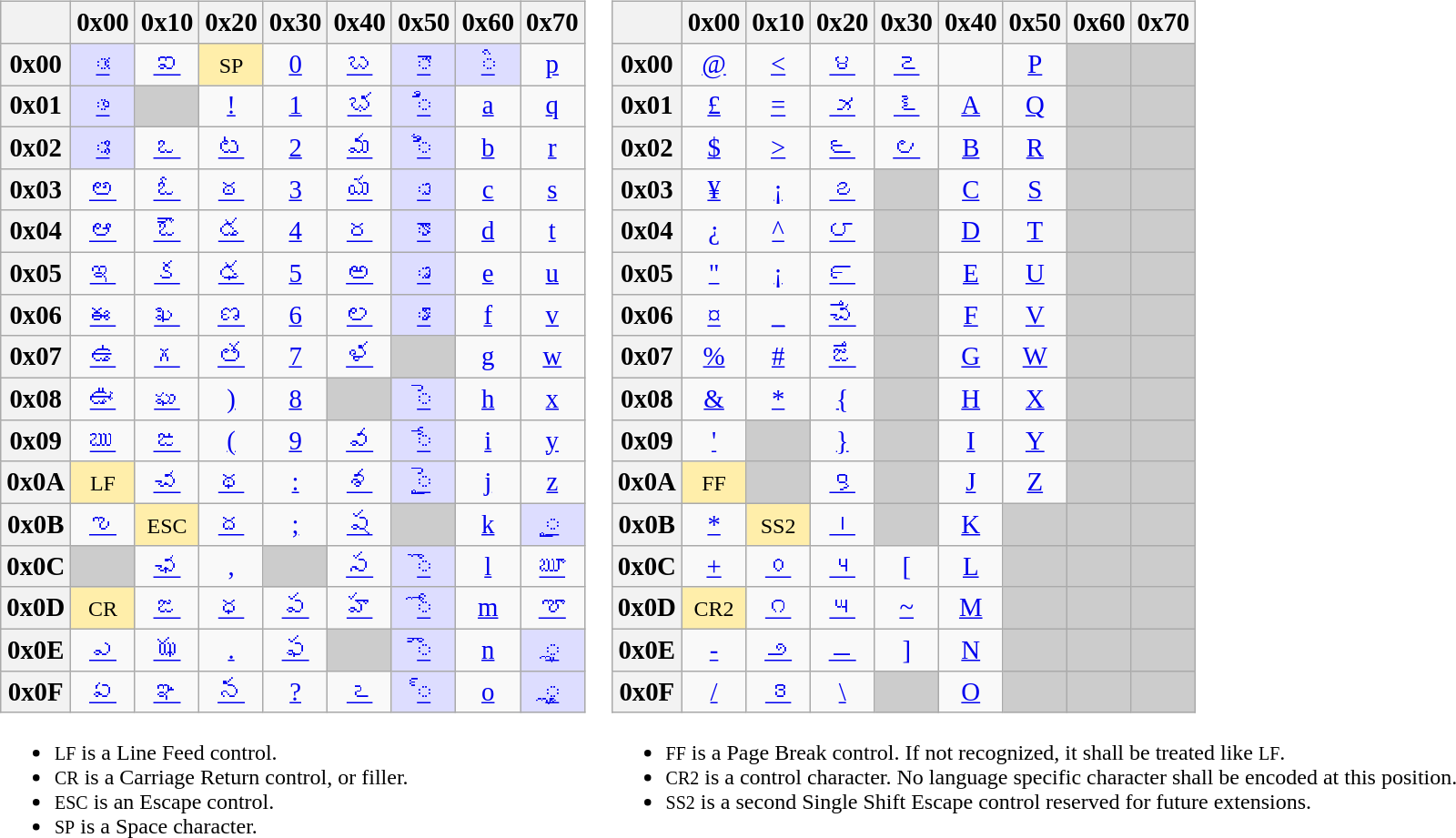<table border="0" cellspacing="0" cellpadding="0">
<tr style="vertical-align:top">
<td><br><table class="wikitable" style="text-align:center;font-size:120%;line-height:normal">
<tr>
<th> </th>
<th scope="col">0x00</th>
<th scope="col">0x10</th>
<th scope="col">0x20</th>
<th scope="col">0x30</th>
<th scope="col">0x40</th>
<th scope="col">0x50</th>
<th scope="col">0x60</th>
<th scope="col">0x70</th>
</tr>
<tr>
<th scope="row">0x00</th>
<td style="background:#DDF"><a href='#'>◌ఁ</a></td>
<td><a href='#'>ఐ</a></td>
<td style="background:#FEA"><small>SP</small></td>
<td><a href='#'>0</a></td>
<td><a href='#'>బ</a></td>
<td style="background:#DDF"><a href='#'>◌ా</a></td>
<td style="background:#DDF"><a href='#'>◌&#x0C55;</a></td>
<td><a href='#'>p</a></td>
</tr>
<tr>
<th scope="row">0x01</th>
<td style="background:#DDF"><a href='#'>◌ం</a></td>
<td style="background:#CCC"> </td>
<td title="exclamation mark"><a href='#'>!</a></td>
<td><a href='#'>1</a></td>
<td><a href='#'>భ</a></td>
<td style="background:#DDF"><a href='#'>◌ి</a></td>
<td><a href='#'>a</a></td>
<td><a href='#'>q</a></td>
</tr>
<tr>
<th scope="row">0x02</th>
<td style="background:#DDF"><a href='#'>◌ః</a></td>
<td><a href='#'>ఒ</a></td>
<td><a href='#'>ట</a></td>
<td><a href='#'>2</a></td>
<td><a href='#'>మ</a></td>
<td style="background:#DDF"><a href='#'>◌ీ</a></td>
<td><a href='#'>b</a></td>
<td><a href='#'>r</a></td>
</tr>
<tr>
<th scope="row">0x03</th>
<td><a href='#'>అ</a></td>
<td><a href='#'>ఓ</a></td>
<td><a href='#'>ఠ</a></td>
<td><a href='#'>3</a></td>
<td><a href='#'>య</a></td>
<td style="background:#DDF"><a href='#'>◌ు</a></td>
<td><a href='#'>c</a></td>
<td><a href='#'>s</a></td>
</tr>
<tr>
<th scope="row">0x04</th>
<td><a href='#'>ఆ</a></td>
<td><a href='#'>ఔ</a></td>
<td><a href='#'>డ</a></td>
<td><a href='#'>4</a></td>
<td><a href='#'>ర</a></td>
<td style="background:#DDF"><a href='#'>◌ూ</a></td>
<td><a href='#'>d</a></td>
<td><a href='#'>t</a></td>
</tr>
<tr>
<th scope="row">0x05</th>
<td><a href='#'>ఇ</a></td>
<td><a href='#'>క</a></td>
<td><a href='#'>ఢ</a></td>
<td><a href='#'>5</a></td>
<td><a href='#'>ఱ</a></td>
<td style="background:#DDF"><a href='#'>◌ృ</a></td>
<td><a href='#'>e</a></td>
<td><a href='#'>u</a></td>
</tr>
<tr>
<th scope="row">0x06</th>
<td><a href='#'>ఈ</a></td>
<td><a href='#'>ఖ</a></td>
<td><a href='#'>ణ</a></td>
<td><a href='#'>6</a></td>
<td><a href='#'>ల</a></td>
<td style="background:#DDF"><a href='#'>◌ౄ</a></td>
<td><a href='#'>f</a></td>
<td><a href='#'>v</a></td>
</tr>
<tr>
<th scope="row">0x07</th>
<td><a href='#'>ఉ</a></td>
<td><a href='#'>గ</a></td>
<td><a href='#'>త</a></td>
<td><a href='#'>7</a></td>
<td><a href='#'>ళ</a></td>
<td style="background:#CCC"> </td>
<td><a href='#'>g</a></td>
<td><a href='#'>w</a></td>
</tr>
<tr>
<th scope="row">0x08</th>
<td><a href='#'>ఊ</a></td>
<td><a href='#'>ఘ</a></td>
<td title="closing parenthesis"><a href='#'>)</a></td>
<td><a href='#'>8</a></td>
<td style="background:#CCC"> </td>
<td style="background:#DDF"><a href='#'>◌ె</a></td>
<td><a href='#'>h</a></td>
<td><a href='#'>x</a></td>
</tr>
<tr>
<th scope="row">0x09</th>
<td><a href='#'>ఋ</a></td>
<td><a href='#'>ఙ</a></td>
<td title="opening parenthesis"><a href='#'>(</a></td>
<td><a href='#'>9</a></td>
<td><a href='#'>వ</a></td>
<td style="background:#DDF"><a href='#'>◌ే</a></td>
<td><a href='#'>i</a></td>
<td><a href='#'>y</a></td>
</tr>
<tr>
<th scope="row">0x0A</th>
<td style="background:#FEA"><small>LF</small></td>
<td><a href='#'>చ</a></td>
<td><a href='#'>థ</a></td>
<td title="colon"><a href='#'>:</a></td>
<td><a href='#'>శ</a></td>
<td style="background:#DDF"><a href='#'>◌ై</a></td>
<td><a href='#'>j</a></td>
<td><a href='#'>z</a></td>
</tr>
<tr>
<th scope="row">0x0B</th>
<td><a href='#'>ఌ</a></td>
<td style="background:#FEA"><small>ESC</small></td>
<td><a href='#'>ద</a></td>
<td title="semicolon"><a href='#'>;</a></td>
<td><a href='#'>ష</a></td>
<td style="background:#CCC"> </td>
<td><a href='#'>k</a></td>
<td style="background:#DDF"><a href='#'>◌&#x0C56;</a></td>
</tr>
<tr>
<th scope="row">0x0C</th>
<td style="background:#CCC"> </td>
<td><a href='#'>ఛ</a></td>
<td title="comma"><a href='#'>,</a></td>
<td style="background:#CCC"> </td>
<td><a href='#'>స</a></td>
<td style="background:#DDF"><a href='#'>◌ొ</a></td>
<td><a href='#'>l</a></td>
<td><a href='#'>ౠ</a></td>
</tr>
<tr>
<th scope="row">0x0D</th>
<td style="background:#FEA"><small>CR</small></td>
<td><a href='#'>జ</a></td>
<td><a href='#'>ధ</a></td>
<td><a href='#'>ప</a></td>
<td><a href='#'>హ</a></td>
<td style="background:#DDF"><a href='#'>◌ో</a></td>
<td><a href='#'>m</a></td>
<td><a href='#'>ౡ</a></td>
</tr>
<tr>
<th scope="row">0x0E</th>
<td><a href='#'>ఎ</a></td>
<td><a href='#'>ఝ</a></td>
<td title="full stop"><a href='#'>.</a></td>
<td><a href='#'>ఫ</a></td>
<td style="background:#CCC"> </td>
<td style="background:#DDF"><a href='#'>◌ౌ</a></td>
<td><a href='#'>n</a></td>
<td style="background:#DDF"><a href='#'>◌ౢ</a></td>
</tr>
<tr>
<th scope="row">0x0F</th>
<td><a href='#'>ఏ</a></td>
<td><a href='#'>ఞ</a></td>
<td><a href='#'>న</a></td>
<td title="question mark"><a href='#'>?</a></td>
<td><a href='#'>ఽ</a></td>
<td style="background:#DDF"><a href='#'>◌&#x0C4D;</a></td>
<td><a href='#'>o</a></td>
<td style="background:#DDF"><a href='#'>◌ౣ</a></td>
</tr>
</table>
<ul><li><small>LF</small> is a Line Feed control.</li><li><small>CR</small> is a Carriage Return control, or filler.</li><li><small>ESC</small> is an Escape control.</li><li><small>SP</small> is a Space character.</li></ul></td>
<td><br><table class="wikitable" style="text-align:center;font-size:120%;line-height:normal">
<tr>
<th> </th>
<th scope="col">0x00</th>
<th scope="col">0x10</th>
<th scope="col">0x20</th>
<th scope="col">0x30</th>
<th scope="col">0x40</th>
<th scope="col">0x50</th>
<th scope="col">0x60</th>
<th scope="col">0x70</th>
</tr>
<tr>
<th scope="row">0x00</th>
<td title="commercial at"><a href='#'>@</a></td>
<td title="less-than sign"><a href='#'><</a></td>
<td title="Telugu digit four"><a href='#'>౪</a></td>
<td><a href='#'>౽</a></td>
<td title="vertical bar"><a href='#'></a></td>
<td><a href='#'>P</a></td>
<td style="background:#CCC"> </td>
<td style="background:#CCC"> </td>
</tr>
<tr>
<th scope="row">0x01</th>
<td title="pound symbol"><a href='#'>£</a></td>
<td title="equals sign"><a href='#'>=</a></td>
<td title="Telugu digit five"><a href='#'>౫</a></td>
<td><a href='#'>౾</a></td>
<td><a href='#'>A</a></td>
<td><a href='#'>Q</a></td>
<td style="background:#CCC"> </td>
<td style="background:#CCC"> </td>
</tr>
<tr>
<th scope="row">0x02</th>
<td title="dollar symbol"><a href='#'>$</a></td>
<td title="greater-than sign"><a href='#'>></a></td>
<td title="Telugu digit six"><a href='#'>౬</a></td>
<td><a href='#'>౿</a></td>
<td><a href='#'>B</a></td>
<td><a href='#'>R</a></td>
<td style="background:#CCC"> </td>
<td style="background:#CCC"> </td>
</tr>
<tr>
<th scope="row">0x03</th>
<td title="yen symbol"><a href='#'>¥</a></td>
<td title="inverted question mark"><a href='#'>¡</a></td>
<td title="Telugu digit seven"><a href='#'>౭</a></td>
<td style="background:#CCC"> </td>
<td><a href='#'>C</a></td>
<td><a href='#'>S</a></td>
<td style="background:#CCC"> </td>
<td style="background:#CCC"> </td>
</tr>
<tr>
<th scope="row">0x04</th>
<td title="inverted question mark"><a href='#'>¿</a></td>
<td title="circumflex"><a href='#'>^</a></td>
<td title="Telugu digit eight"><a href='#'>౮</a></td>
<td style="background:#CCC"> </td>
<td><a href='#'>D</a></td>
<td><a href='#'>T</a></td>
<td style="background:#CCC"> </td>
<td style="background:#CCC"> </td>
</tr>
<tr>
<th scope="row">0x05</th>
<td title="double quote"><a href='#'>"</a></td>
<td title="inverted exclamation mark"><a href='#'>¡</a></td>
<td title="Telugu digit nine"><a href='#'>౯</a></td>
<td style="background:#CCC"> </td>
<td><a href='#'>E</a></td>
<td><a href='#'>U</a></td>
<td style="background:#CCC"> </td>
<td style="background:#CCC"> </td>
</tr>
<tr>
<th scope="row">0x06</th>
<td title="currency symbol"><a href='#'>¤</a></td>
<td title="underscore"><a href='#'>_</a></td>
<td><a href='#'>ౘ</a></td>
<td style="background:#CCC"> </td>
<td><a href='#'>F</a></td>
<td><a href='#'>V</a></td>
<td style="background:#CCC"> </td>
<td style="background:#CCC"> </td>
</tr>
<tr>
<th scope="row">0x07</th>
<td title="percent sign"><a href='#'>%</a></td>
<td title="number sign"><a href='#'>#</a></td>
<td><a href='#'>ౙ</a></td>
<td style="background:#CCC"> </td>
<td><a href='#'>G</a></td>
<td><a href='#'>W</a></td>
<td style="background:#CCC"> </td>
<td style="background:#CCC"> </td>
</tr>
<tr>
<th scope="row">0x08</th>
<td title="ampersand"><a href='#'>&amp;</a></td>
<td title="asterisk"><a href='#'>*</a></td>
<td title="opening curly bracket"><a href='#'>{</a></td>
<td style="background:#CCC"> </td>
<td><a href='#'>H</a></td>
<td><a href='#'>X</a></td>
<td style="background:#CCC"> </td>
<td style="background:#CCC"> </td>
</tr>
<tr>
<th scope="row">0x09</th>
<td title="apostrophe-quote"><a href='#'>'</a></td>
<td style="background:#CCC"> </td>
<td title="closing curly bracket"><a href='#'>}</a></td>
<td style="background:#CCC"> </td>
<td><a href='#'>I</a></td>
<td><a href='#'>Y</a></td>
<td style="background:#CCC"> </td>
<td style="background:#CCC"> </td>
</tr>
<tr>
<th scope="row">0x0A</th>
<td style="background:#FEA"><small>FF</small></td>
<td style="background:#CCC"> </td>
<td><a href='#'>౸</a></td>
<td style="background:#CCC"> </td>
<td><a href='#'>J</a></td>
<td><a href='#'>Z</a></td>
<td style="background:#CCC"> </td>
<td style="background:#CCC"> </td>
</tr>
<tr>
<th scope="row">0x0B</th>
<td title="asterisk"><a href='#'>*</a></td>
<td style="background:#FEA"><small>SS2</small></td>
<td><a href='#'>౹</a></td>
<td style="background:#CCC"> </td>
<td><a href='#'>K</a></td>
<td style="background:#CCC"> </td>
<td style="background:#CCC"> </td>
<td style="background:#CCC"> </td>
</tr>
<tr>
<th scope="row">0x0C</th>
<td title="plus sign"><a href='#'>+</a></td>
<td title="Telugu digit zero"><a href='#'>౦</a></td>
<td><a href='#'>౺</a></td>
<td title="opening square bracket"><a href='#'>&#91;</a></td>
<td><a href='#'>L</a></td>
<td style="background:#CCC"> </td>
<td style="background:#CCC"> </td>
<td style="background:#CCC"> </td>
</tr>
<tr>
<th scope="row">0x0D</th>
<td style="background:#FEA"><small>CR2</small></td>
<td title="Telugu digit one"><a href='#'>౧</a></td>
<td><a href='#'>౻</a></td>
<td title="tilde"><a href='#'>~</a></td>
<td><a href='#'>M</a></td>
<td style="background:#CCC"> </td>
<td style="background:#CCC"> </td>
<td style="background:#CCC"> </td>
</tr>
<tr>
<th scope="row">0x0E</th>
<td title="minus-hyphen"><a href='#'>-</a></td>
<td title="Telugu digit two"><a href='#'>౨</a></td>
<td><a href='#'>౼</a></td>
<td title="closing square bracket"><a href='#'>&#93;</a></td>
<td><a href='#'>N</a></td>
<td style="background:#CCC"> </td>
<td style="background:#CCC"> </td>
<td style="background:#CCC"> </td>
</tr>
<tr>
<th scope="row">0x0F</th>
<td title="solidus"><a href='#'>/</a></td>
<td title="Telugu digit three"><a href='#'>౩</a></td>
<td title="reverse solidus"><a href='#'>\</a></td>
<td style="background:#CCC"> </td>
<td><a href='#'>O</a></td>
<td style="background:#CCC"> </td>
<td style="background:#CCC"> </td>
<td style="background:#CCC"> </td>
</tr>
</table>
<ul><li><small>FF</small> is a Page Break control. If not recognized, it shall be treated like <small>LF</small>.</li><li><small>CR2</small> is a control character. No language specific character shall be encoded at this position.</li><li><small>SS2</small> is a second Single Shift Escape control reserved for future extensions.</li></ul></td>
</tr>
</table>
